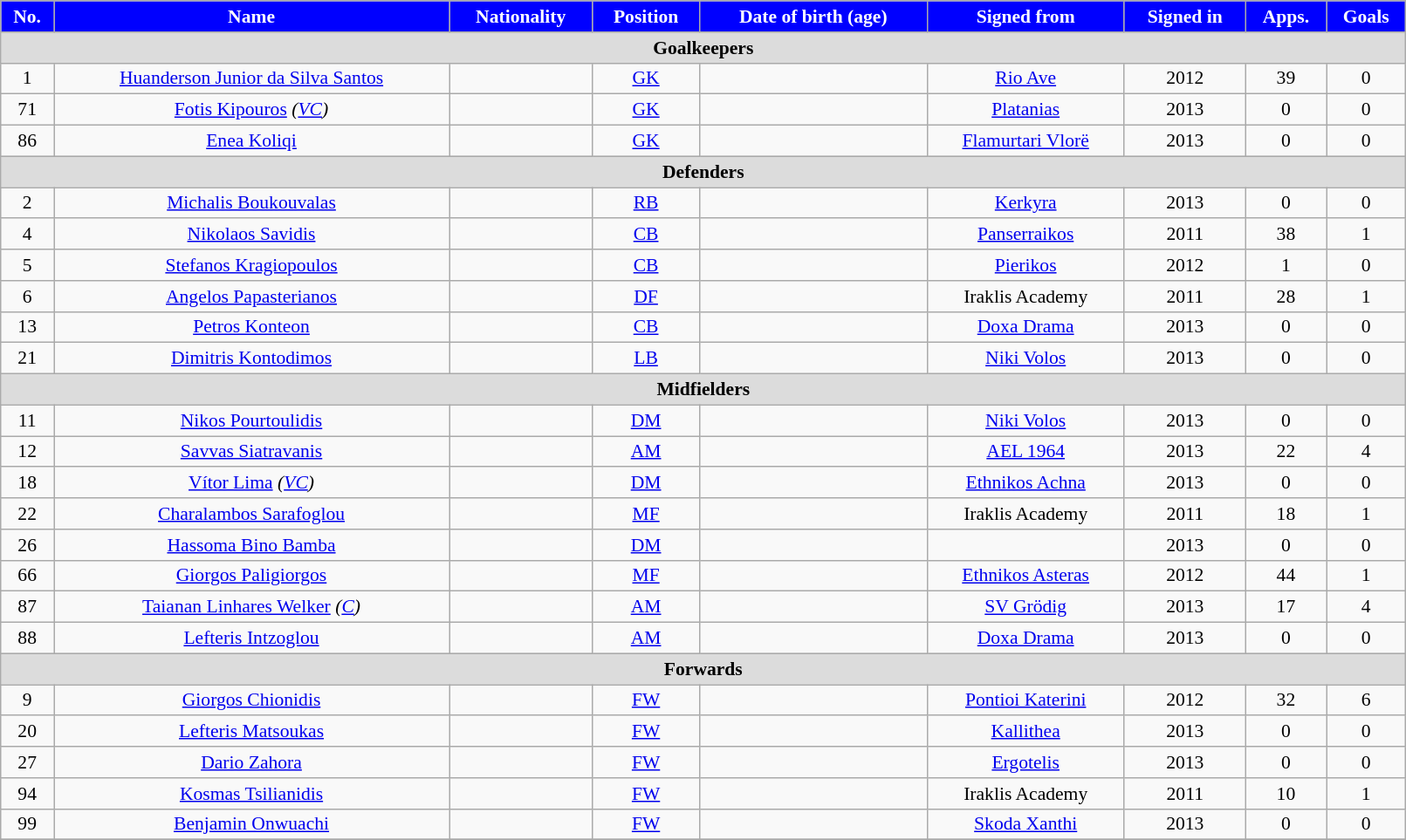<table class="wikitable"  style="text-align:center; font-size:90%; width:85%;">
<tr>
<th style="background:#0000ff; color:white; text-align:center;">No.</th>
<th style="background:#0000ff; color:white; text-align:center;">Name</th>
<th style="background:#0000ff; color:white; text-align:center;">Nationality</th>
<th style="background:#0000ff; color:white; text-align:center;">Position</th>
<th style="background:#0000ff; color:white; text-align:center;">Date of birth (age)</th>
<th style="background:#0000ff; color:white; text-align:center;">Signed from</th>
<th style="background:#0000ff; color:white; text-align:center;">Signed in</th>
<th style="background:#0000ff; color:white; text-align:center;">Apps.</th>
<th style="background:#0000ff; color:white; text-align:center;">Goals</th>
</tr>
<tr>
<th colspan="10"  style="background:#dcdcdc; text-align:center;">Goalkeepers</th>
</tr>
<tr>
<td>1</td>
<td><a href='#'>Huanderson Junior da Silva Santos</a></td>
<td></td>
<td><a href='#'>GK</a></td>
<td></td>
<td><a href='#'>Rio Ave</a></td>
<td>2012</td>
<td>39</td>
<td>0</td>
</tr>
<tr>
<td>71</td>
<td><a href='#'>Fotis Kipouros</a> <em>(<a href='#'>VC</a>)</em></td>
<td></td>
<td><a href='#'>GK</a></td>
<td></td>
<td><a href='#'>Platanias</a></td>
<td>2013</td>
<td>0</td>
<td>0</td>
</tr>
<tr>
<td>86</td>
<td><a href='#'>Enea Koliqi</a></td>
<td> </td>
<td><a href='#'>GK</a></td>
<td></td>
<td><a href='#'>Flamurtari Vlorë</a></td>
<td>2013</td>
<td>0</td>
<td>0</td>
</tr>
<tr>
<th colspan="10"  style="background:#dcdcdc; text-align:center;">Defenders</th>
</tr>
<tr>
<td>2</td>
<td><a href='#'>Michalis Boukouvalas</a></td>
<td></td>
<td><a href='#'>RB</a></td>
<td></td>
<td><a href='#'>Kerkyra</a></td>
<td>2013</td>
<td>0</td>
<td>0</td>
</tr>
<tr>
<td>4</td>
<td><a href='#'>Nikolaos Savidis</a></td>
<td></td>
<td><a href='#'>CB</a></td>
<td></td>
<td><a href='#'>Panserraikos</a></td>
<td>2011</td>
<td>38</td>
<td>1</td>
</tr>
<tr>
<td>5</td>
<td><a href='#'>Stefanos Kragiopoulos</a></td>
<td></td>
<td><a href='#'>CB</a></td>
<td></td>
<td><a href='#'>Pierikos</a></td>
<td>2012</td>
<td>1</td>
<td>0</td>
</tr>
<tr>
<td>6</td>
<td><a href='#'>Angelos Papasterianos</a></td>
<td></td>
<td><a href='#'>DF</a></td>
<td></td>
<td>Iraklis Academy</td>
<td>2011</td>
<td>28</td>
<td>1</td>
</tr>
<tr>
<td>13</td>
<td><a href='#'>Petros Konteon</a></td>
<td></td>
<td><a href='#'>CB</a></td>
<td></td>
<td><a href='#'>Doxa Drama</a></td>
<td>2013</td>
<td>0</td>
<td>0</td>
</tr>
<tr>
<td>21</td>
<td><a href='#'>Dimitris Kontodimos</a></td>
<td></td>
<td><a href='#'>LB</a></td>
<td></td>
<td><a href='#'>Niki Volos</a></td>
<td>2013</td>
<td>0</td>
<td>0</td>
</tr>
<tr>
<th colspan="10"  style="background:#dcdcdc; text-align:center;">Midfielders</th>
</tr>
<tr>
<td>11</td>
<td><a href='#'>Nikos Pourtoulidis</a></td>
<td></td>
<td><a href='#'>DM</a></td>
<td></td>
<td><a href='#'>Niki Volos</a></td>
<td>2013</td>
<td>0</td>
<td>0</td>
</tr>
<tr>
<td>12</td>
<td><a href='#'>Savvas Siatravanis</a></td>
<td></td>
<td><a href='#'>AM</a></td>
<td></td>
<td><a href='#'>AEL 1964</a></td>
<td>2013</td>
<td>22</td>
<td>4</td>
</tr>
<tr>
<td>18</td>
<td><a href='#'>Vítor Lima</a> <em>(<a href='#'>VC</a>)</em></td>
<td></td>
<td><a href='#'>DM</a></td>
<td></td>
<td><a href='#'>Ethnikos Achna</a></td>
<td>2013</td>
<td>0</td>
<td>0</td>
</tr>
<tr>
<td>22</td>
<td><a href='#'>Charalambos Sarafoglou</a></td>
<td></td>
<td><a href='#'>MF</a></td>
<td></td>
<td>Iraklis Academy</td>
<td>2011</td>
<td>18</td>
<td>1</td>
</tr>
<tr>
<td>26</td>
<td><a href='#'>Hassoma Bino Bamba</a></td>
<td></td>
<td><a href='#'>DM</a></td>
<td></td>
<td></td>
<td>2013</td>
<td>0</td>
<td>0</td>
</tr>
<tr>
<td>66</td>
<td><a href='#'>Giorgos Paligiorgos</a></td>
<td></td>
<td><a href='#'>MF</a></td>
<td></td>
<td><a href='#'>Ethnikos Asteras</a></td>
<td>2012</td>
<td>44</td>
<td>1</td>
</tr>
<tr>
<td>87</td>
<td><a href='#'>Taianan Linhares Welker</a> <em>(<a href='#'>C</a>)</em></td>
<td> </td>
<td><a href='#'>AM</a></td>
<td></td>
<td><a href='#'>SV Grödig</a></td>
<td>2013</td>
<td>17</td>
<td>4</td>
</tr>
<tr>
<td>88</td>
<td><a href='#'>Lefteris Intzoglou</a></td>
<td></td>
<td><a href='#'>AM</a></td>
<td></td>
<td><a href='#'>Doxa Drama</a></td>
<td>2013</td>
<td>0</td>
<td>0</td>
</tr>
<tr>
<th colspan="10"  style="background:#dcdcdc; text-align:center;">Forwards</th>
</tr>
<tr>
<td>9</td>
<td><a href='#'>Giorgos Chionidis</a></td>
<td></td>
<td><a href='#'>FW</a></td>
<td></td>
<td><a href='#'>Pontioi Katerini</a></td>
<td>2012</td>
<td>32</td>
<td>6</td>
</tr>
<tr>
<td>20</td>
<td><a href='#'>Lefteris Matsoukas</a></td>
<td></td>
<td><a href='#'>FW</a></td>
<td></td>
<td><a href='#'>Kallithea</a></td>
<td>2013</td>
<td>0</td>
<td>0</td>
</tr>
<tr>
<td>27</td>
<td><a href='#'>Dario Zahora</a></td>
<td></td>
<td><a href='#'>FW</a></td>
<td></td>
<td><a href='#'>Ergotelis</a></td>
<td>2013</td>
<td>0</td>
<td>0</td>
</tr>
<tr>
<td>94</td>
<td><a href='#'>Kosmas Tsilianidis</a></td>
<td></td>
<td><a href='#'>FW</a></td>
<td></td>
<td>Iraklis Academy</td>
<td>2011</td>
<td>10</td>
<td>1</td>
</tr>
<tr>
<td>99</td>
<td><a href='#'>Benjamin Onwuachi</a></td>
<td></td>
<td><a href='#'>FW</a></td>
<td></td>
<td><a href='#'>Skoda Xanthi</a></td>
<td>2013</td>
<td>0</td>
<td>0</td>
</tr>
<tr>
</tr>
</table>
